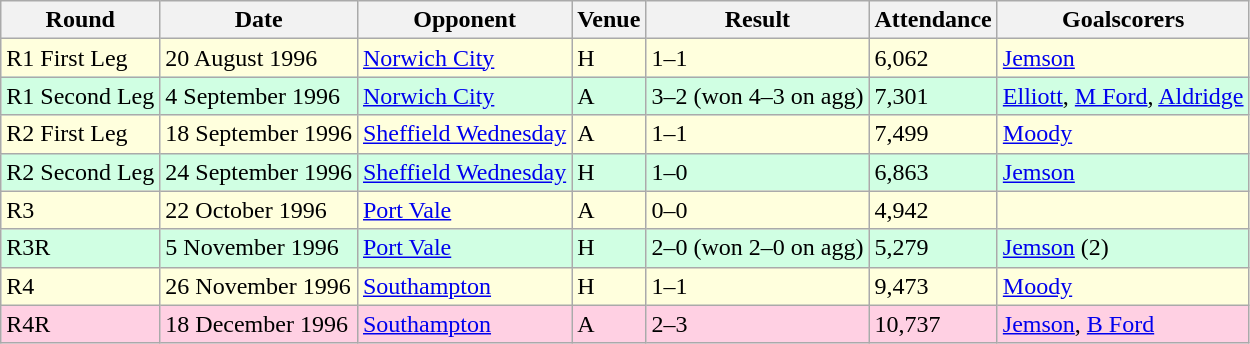<table class="wikitable">
<tr>
<th>Round</th>
<th>Date</th>
<th>Opponent</th>
<th>Venue</th>
<th>Result</th>
<th>Attendance</th>
<th>Goalscorers</th>
</tr>
<tr style="background-color: #ffffdd;">
<td>R1 First Leg</td>
<td>20 August 1996</td>
<td><a href='#'>Norwich City</a></td>
<td>H</td>
<td>1–1</td>
<td>6,062</td>
<td><a href='#'>Jemson</a></td>
</tr>
<tr style="background-color: #d0ffe3;">
<td>R1 Second Leg</td>
<td>4 September 1996</td>
<td><a href='#'>Norwich City</a></td>
<td>A</td>
<td>3–2 (won 4–3 on agg)</td>
<td>7,301</td>
<td><a href='#'>Elliott</a>, <a href='#'>M Ford</a>, <a href='#'>Aldridge</a></td>
</tr>
<tr style="background-color: #ffffdd;">
<td>R2 First Leg</td>
<td>18 September 1996</td>
<td><a href='#'>Sheffield Wednesday</a></td>
<td>A</td>
<td>1–1</td>
<td>7,499</td>
<td><a href='#'>Moody</a></td>
</tr>
<tr style="background-color: #d0ffe3;">
<td>R2 Second Leg</td>
<td>24 September 1996</td>
<td><a href='#'>Sheffield Wednesday</a></td>
<td>H</td>
<td>1–0</td>
<td>6,863</td>
<td><a href='#'>Jemson</a></td>
</tr>
<tr style="background-color: #ffffdd;">
<td>R3</td>
<td>22 October 1996</td>
<td><a href='#'>Port Vale</a></td>
<td>A</td>
<td>0–0</td>
<td>4,942</td>
<td></td>
</tr>
<tr style="background-color: #d0ffe3;">
<td>R3R</td>
<td>5 November 1996</td>
<td><a href='#'>Port Vale</a></td>
<td>H</td>
<td>2–0 (won 2–0 on agg)</td>
<td>5,279</td>
<td><a href='#'>Jemson</a> (2)</td>
</tr>
<tr style="background-color: #ffffdd;">
<td>R4</td>
<td>26 November 1996</td>
<td><a href='#'>Southampton</a></td>
<td>H</td>
<td>1–1</td>
<td>9,473</td>
<td><a href='#'>Moody</a></td>
</tr>
<tr style="background-color: #ffd0e3;">
<td>R4R</td>
<td>18 December 1996</td>
<td><a href='#'>Southampton</a></td>
<td>A</td>
<td>2–3</td>
<td>10,737</td>
<td><a href='#'>Jemson</a>, <a href='#'>B Ford</a></td>
</tr>
</table>
